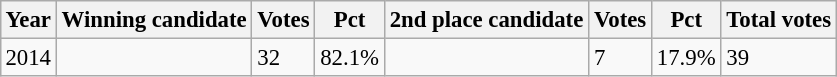<table class="wikitable sortable" style="margin:0.5em ; font-size:95%">
<tr>
<th>Year</th>
<th>Winning candidate</th>
<th>Votes</th>
<th>Pct</th>
<th>2nd place candidate</th>
<th>Votes</th>
<th>Pct</th>
<th>Total votes</th>
</tr>
<tr>
<td>2014</td>
<td></td>
<td>32</td>
<td>82.1%</td>
<td></td>
<td>7</td>
<td>17.9%</td>
<td>39</td>
</tr>
</table>
